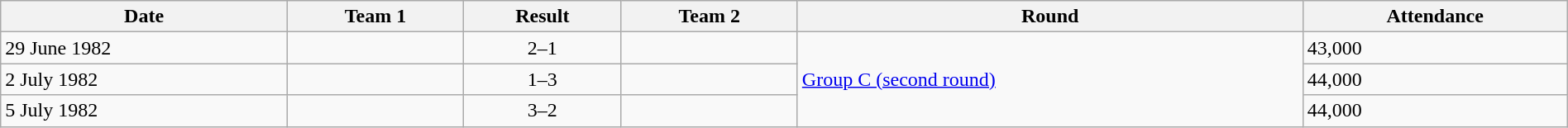<table class="wikitable" style="text-align: left;" width="100%">
<tr>
<th>Date</th>
<th>Team 1</th>
<th>Result</th>
<th>Team 2</th>
<th>Round</th>
<th>Attendance</th>
</tr>
<tr>
<td>29 June 1982</td>
<td></td>
<td style="text-align:center;">2–1</td>
<td></td>
<td rowspan="3"><a href='#'>Group C (second round)</a></td>
<td>43,000</td>
</tr>
<tr>
<td>2 July 1982</td>
<td></td>
<td style="text-align:center;">1–3</td>
<td></td>
<td>44,000</td>
</tr>
<tr>
<td>5 July 1982</td>
<td></td>
<td style="text-align:center;">3–2</td>
<td></td>
<td>44,000</td>
</tr>
</table>
